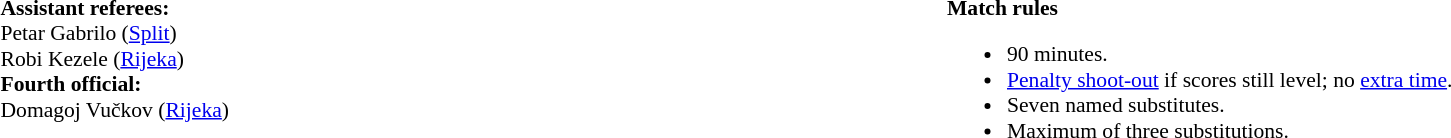<table style="width:100%; font-size:90%;">
<tr>
<td style="width:50%; vertical-align:top;"><br><strong>Assistant referees:</strong>
<br>Petar Gabrilo (<a href='#'>Split</a>)
<br>Robi Kezele (<a href='#'>Rijeka</a>)
<br><strong>Fourth official:</strong>
<br>Domagoj Vučkov (<a href='#'>Rijeka</a>)</td>
<td style="width:60%; vertical-align:top;"><br><strong>Match rules</strong><ul><li>90 minutes.</li><li><a href='#'>Penalty shoot-out</a> if scores still level; no <a href='#'>extra time</a>.</li><li>Seven named substitutes.</li><li>Maximum of three substitutions.</li></ul></td>
</tr>
</table>
